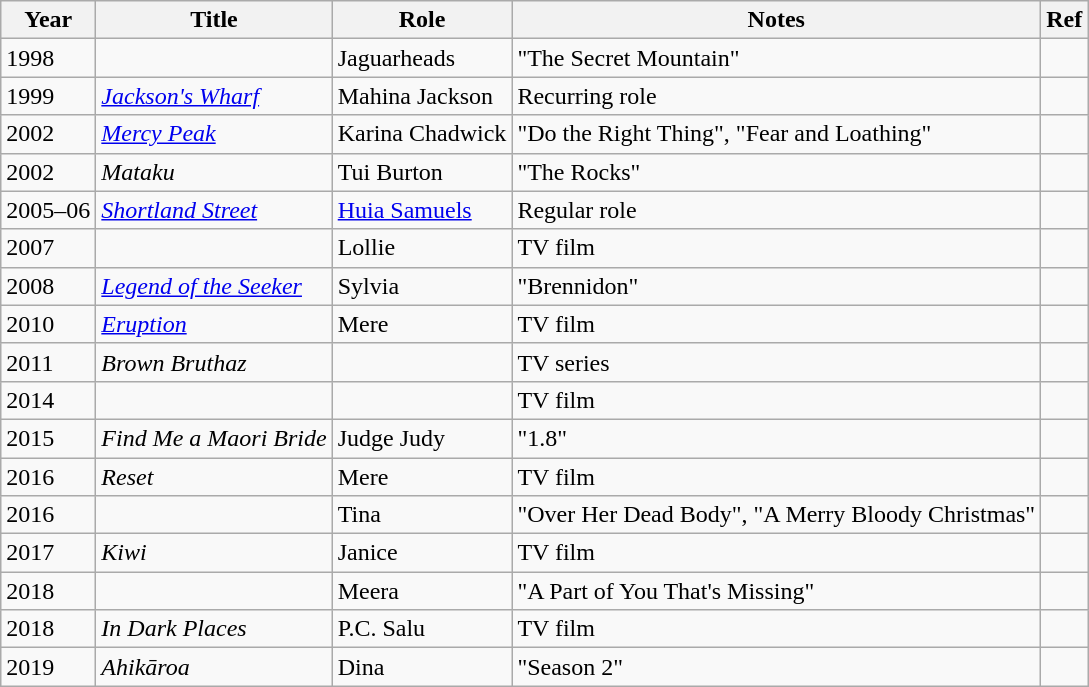<table class="wikitable sortable">
<tr>
<th>Year</th>
<th>Title</th>
<th>Role</th>
<th class="unsortable">Notes</th>
<th>Ref</th>
</tr>
<tr>
<td>1998</td>
<td><em></em></td>
<td>Jaguarheads</td>
<td>"The Secret Mountain"</td>
<td></td>
</tr>
<tr>
<td>1999</td>
<td><em><a href='#'>Jackson's Wharf</a></em></td>
<td>Mahina Jackson</td>
<td>Recurring role</td>
<td></td>
</tr>
<tr>
<td>2002</td>
<td><em><a href='#'>Mercy Peak</a></em></td>
<td>Karina Chadwick</td>
<td>"Do the Right Thing", "Fear and Loathing"</td>
<td></td>
</tr>
<tr>
<td>2002</td>
<td><em>Mataku</em></td>
<td>Tui Burton</td>
<td>"The Rocks"</td>
<td></td>
</tr>
<tr>
<td>2005–06</td>
<td><em><a href='#'>Shortland Street</a></em></td>
<td><a href='#'>Huia Samuels</a></td>
<td>Regular role</td>
<td></td>
</tr>
<tr>
<td>2007</td>
<td><em></em></td>
<td>Lollie</td>
<td>TV film</td>
<td></td>
</tr>
<tr>
<td>2008</td>
<td><em><a href='#'>Legend of the Seeker</a></em></td>
<td>Sylvia</td>
<td>"Brennidon"</td>
<td></td>
</tr>
<tr>
<td>2010</td>
<td><em><a href='#'>Eruption</a></em></td>
<td>Mere</td>
<td>TV film</td>
<td></td>
</tr>
<tr>
<td>2011</td>
<td><em>Brown Bruthaz</em></td>
<td></td>
<td>TV series</td>
<td></td>
</tr>
<tr>
<td>2014</td>
<td><em></em></td>
<td></td>
<td>TV film</td>
<td></td>
</tr>
<tr>
<td>2015</td>
<td><em>Find Me a Maori Bride</em></td>
<td>Judge Judy</td>
<td>"1.8"</td>
<td></td>
</tr>
<tr>
<td>2016</td>
<td><em>Reset</em></td>
<td>Mere</td>
<td>TV film</td>
<td></td>
</tr>
<tr>
<td>2016</td>
<td><em></em></td>
<td>Tina</td>
<td>"Over Her Dead Body", "A Merry Bloody Christmas"</td>
<td></td>
</tr>
<tr>
<td>2017</td>
<td><em>Kiwi</em></td>
<td>Janice</td>
<td>TV film</td>
<td></td>
</tr>
<tr>
<td>2018</td>
<td><em></em></td>
<td>Meera</td>
<td>"A Part of You That's Missing"</td>
<td></td>
</tr>
<tr>
<td>2018</td>
<td><em>In Dark Places</em></td>
<td>P.C. Salu</td>
<td>TV film</td>
<td></td>
</tr>
<tr>
<td>2019</td>
<td><em>Ahikāroa</em></td>
<td>Dina</td>
<td>"Season 2"</td>
<td></td>
</tr>
</table>
